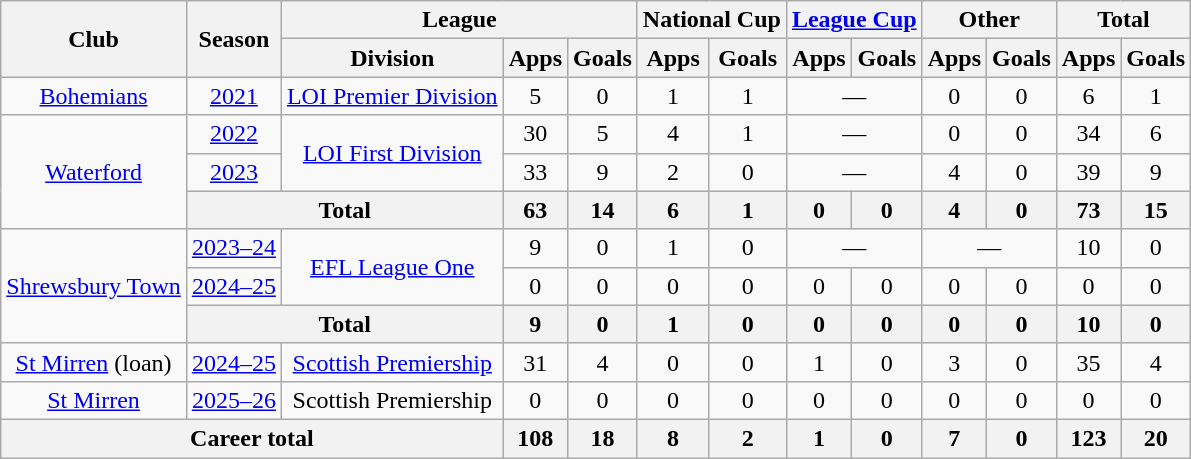<table class="wikitable" style="text-align:center">
<tr>
<th rowspan="2">Club</th>
<th rowspan="2">Season</th>
<th colspan="3">League</th>
<th colspan="2">National Cup</th>
<th colspan="2"><a href='#'>League Cup</a></th>
<th colspan="2">Other</th>
<th colspan="2">Total</th>
</tr>
<tr>
<th>Division</th>
<th>Apps</th>
<th>Goals</th>
<th>Apps</th>
<th>Goals</th>
<th>Apps</th>
<th>Goals</th>
<th>Apps</th>
<th>Goals</th>
<th>Apps</th>
<th>Goals</th>
</tr>
<tr>
<td><a href='#'>Bohemians</a></td>
<td><a href='#'>2021</a></td>
<td><a href='#'>LOI Premier Division</a></td>
<td>5</td>
<td>0</td>
<td>1</td>
<td>1</td>
<td colspan="2">—</td>
<td>0</td>
<td>0</td>
<td>6</td>
<td>1</td>
</tr>
<tr>
<td rowspan="3"><a href='#'>Waterford</a></td>
<td><a href='#'>2022</a></td>
<td rowspan="2"><a href='#'>LOI First Division</a></td>
<td>30</td>
<td>5</td>
<td>4</td>
<td>1</td>
<td colspan="2">—</td>
<td>0</td>
<td>0</td>
<td>34</td>
<td>6</td>
</tr>
<tr>
<td><a href='#'>2023</a></td>
<td>33</td>
<td>9</td>
<td>2</td>
<td>0</td>
<td colspan="2">—</td>
<td>4</td>
<td>0</td>
<td>39</td>
<td>9</td>
</tr>
<tr>
<th colspan="2">Total</th>
<th>63</th>
<th>14</th>
<th>6</th>
<th>1</th>
<th>0</th>
<th>0</th>
<th>4</th>
<th>0</th>
<th>73</th>
<th>15</th>
</tr>
<tr>
<td rowspan="3"><a href='#'>Shrewsbury Town</a></td>
<td><a href='#'>2023–24</a></td>
<td rowspan="2"><a href='#'>EFL League One</a></td>
<td>9</td>
<td>0</td>
<td>1</td>
<td>0</td>
<td colspan="2">—</td>
<td colspan="2">—</td>
<td>10</td>
<td>0</td>
</tr>
<tr>
<td><a href='#'>2024–25</a></td>
<td>0</td>
<td>0</td>
<td>0</td>
<td>0</td>
<td>0</td>
<td>0</td>
<td>0</td>
<td>0</td>
<td>0</td>
<td>0</td>
</tr>
<tr>
<th colspan="2">Total</th>
<th>9</th>
<th>0</th>
<th>1</th>
<th>0</th>
<th>0</th>
<th>0</th>
<th>0</th>
<th>0</th>
<th>10</th>
<th>0</th>
</tr>
<tr>
<td><a href='#'>St Mirren</a> (loan)</td>
<td><a href='#'>2024–25</a></td>
<td><a href='#'>Scottish Premiership</a></td>
<td>31</td>
<td>4</td>
<td>0</td>
<td>0</td>
<td>1</td>
<td>0</td>
<td>3</td>
<td>0</td>
<td>35</td>
<td>4</td>
</tr>
<tr>
<td><a href='#'>St Mirren</a></td>
<td><a href='#'>2025–26</a></td>
<td>Scottish Premiership</td>
<td>0</td>
<td>0</td>
<td>0</td>
<td>0</td>
<td>0</td>
<td>0</td>
<td>0</td>
<td>0</td>
<td>0</td>
<td>0</td>
</tr>
<tr>
<th colspan="3">Career total</th>
<th>108</th>
<th>18</th>
<th>8</th>
<th>2</th>
<th>1</th>
<th>0</th>
<th>7</th>
<th>0</th>
<th>123</th>
<th>20</th>
</tr>
</table>
